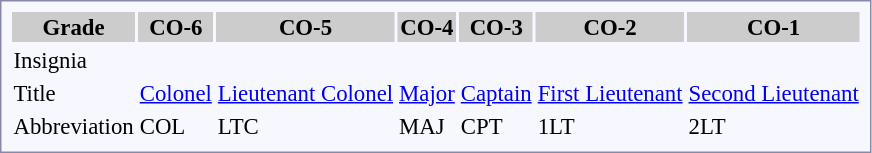<table style="border:1px solid #8888aa; background:#f7f8ff; padding:5px; font-size:95%; margin:0 12px 12px 0;" style="text-align:center;">
<tr style="background:#ccc;">
<th><strong>Grade</strong></th>
<th>CO-6</th>
<th>CO-5</th>
<th>CO-4</th>
<th>CO-3</th>
<th>CO-2</th>
<th>CO-1</th>
</tr>
<tr>
<td>Insignia</td>
<td></td>
<td></td>
<td></td>
<td></td>
<td></td>
<td></td>
</tr>
<tr>
<td>Title</td>
<td><a href='#'>Colonel</a></td>
<td><a href='#'>Lieutenant Colonel</a></td>
<td><a href='#'>Major</a></td>
<td><a href='#'>Captain</a></td>
<td><a href='#'>First Lieutenant</a></td>
<td><a href='#'>Second Lieutenant</a></td>
</tr>
<tr>
<td>Abbreviation</td>
<td>COL</td>
<td>LTC</td>
<td>MAJ</td>
<td>CPT</td>
<td>1LT</td>
<td>2LT</td>
</tr>
</table>
